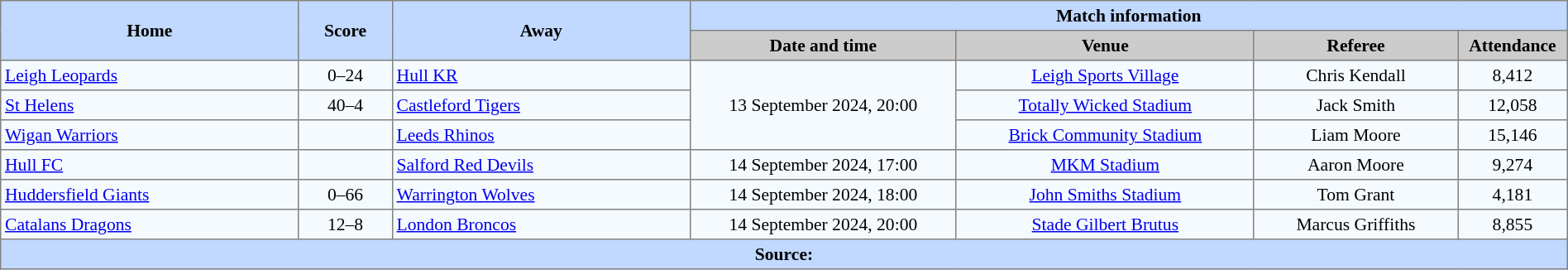<table border=1 style="border-collapse:collapse; font-size:90%; text-align:center;" cellpadding=3 cellspacing=0 width=100%>
<tr style="background:#C1D8ff;">
<th scope="col" rowspan=2 width=19%>Home</th>
<th scope="col" rowspan=2 width=6%>Score</th>
<th scope="col" rowspan=2 width=19%>Away</th>
<th colspan=4>Match information</th>
</tr>
<tr style="background:#CCCCCC;">
<th scope="col" width=17%>Date and time</th>
<th scope="col" width=19%>Venue</th>
<th scope="col" width=13%>Referee</th>
<th scope="col" width=7%>Attendance</th>
</tr>
<tr style="background:#F5FAFF;">
<td style="text-align:left;"> <a href='#'>Leigh Leopards</a></td>
<td>0–24</td>
<td style="text-align:left;"> <a href='#'>Hull KR</a></td>
<td Rowspan=3>13 September 2024, 20:00</td>
<td><a href='#'>Leigh Sports Village</a></td>
<td>Chris Kendall</td>
<td>8,412</td>
</tr>
<tr style="background:#F5FAFF;">
<td style="text-align:left;"> <a href='#'>St Helens</a></td>
<td>40–4</td>
<td style="text-align:left;"> <a href='#'>Castleford Tigers</a></td>
<td><a href='#'>Totally Wicked Stadium</a></td>
<td>Jack Smith</td>
<td>12,058</td>
</tr>
<tr style="background:#F5FAFF;">
<td style="text-align:left;"> <a href='#'>Wigan Warriors</a></td>
<td></td>
<td style="text-align:left;"> <a href='#'>Leeds Rhinos</a></td>
<td><a href='#'>Brick Community Stadium</a></td>
<td>Liam Moore</td>
<td>15,146</td>
</tr>
<tr style="background:#F5FAFF;">
<td style="text-align:left;"> <a href='#'>Hull FC</a></td>
<td></td>
<td style="text-align:left;"> <a href='#'>Salford Red Devils</a></td>
<td>14 September 2024, 17:00</td>
<td><a href='#'>MKM Stadium</a></td>
<td>Aaron Moore</td>
<td>9,274</td>
</tr>
<tr style="background:#F5FAFF;">
<td style="text-align:left;"> <a href='#'>Huddersfield Giants</a></td>
<td>0–66</td>
<td style="text-align:left;"> <a href='#'>Warrington Wolves</a></td>
<td>14 September 2024, 18:00</td>
<td><a href='#'>John Smiths Stadium</a></td>
<td>Tom Grant</td>
<td>4,181</td>
</tr>
<tr style="background:#F5FAFF;">
<td style="text-align:left;"> <a href='#'>Catalans Dragons</a></td>
<td>12–8</td>
<td style="text-align:left;"> <a href='#'>London Broncos</a></td>
<td>14 September 2024, 20:00</td>
<td><a href='#'>Stade Gilbert Brutus</a></td>
<td>Marcus Griffiths</td>
<td>8,855</td>
</tr>
<tr style="background:#c1d8ff;">
<th colspan=7>Source:</th>
</tr>
</table>
